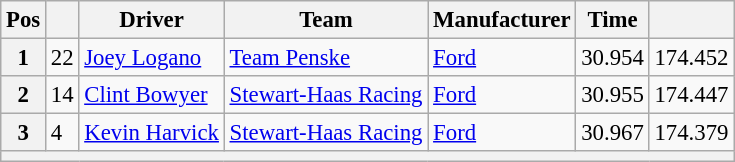<table class="wikitable" style="font-size:95%">
<tr>
<th>Pos</th>
<th></th>
<th>Driver</th>
<th>Team</th>
<th>Manufacturer</th>
<th>Time</th>
<th></th>
</tr>
<tr>
<th>1</th>
<td>22</td>
<td><a href='#'>Joey Logano</a></td>
<td><a href='#'>Team Penske</a></td>
<td><a href='#'>Ford</a></td>
<td>30.954</td>
<td>174.452</td>
</tr>
<tr>
<th>2</th>
<td>14</td>
<td><a href='#'>Clint Bowyer</a></td>
<td><a href='#'>Stewart-Haas Racing</a></td>
<td><a href='#'>Ford</a></td>
<td>30.955</td>
<td>174.447</td>
</tr>
<tr>
<th>3</th>
<td>4</td>
<td><a href='#'>Kevin Harvick</a></td>
<td><a href='#'>Stewart-Haas Racing</a></td>
<td><a href='#'>Ford</a></td>
<td>30.967</td>
<td>174.379</td>
</tr>
<tr>
<th colspan="7"></th>
</tr>
</table>
